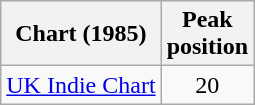<table class="wikitable sortable">
<tr>
<th scope="col">Chart (1985)</th>
<th scope="col">Peak<br>position</th>
</tr>
<tr>
<td><a href='#'>UK Indie Chart</a></td>
<td style="text-align:center;">20</td>
</tr>
</table>
